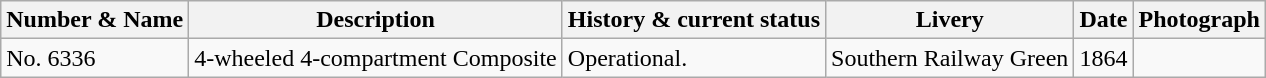<table class="wikitable">
<tr>
<th>Number & Name</th>
<th>Description</th>
<th>History & current status</th>
<th>Livery</th>
<th>Date</th>
<th>Photograph</th>
</tr>
<tr>
<td>No. 6336</td>
<td>4-wheeled 4-compartment Composite</td>
<td>Operational.</td>
<td>Southern Railway Green</td>
<td>1864</td>
<td></td>
</tr>
</table>
